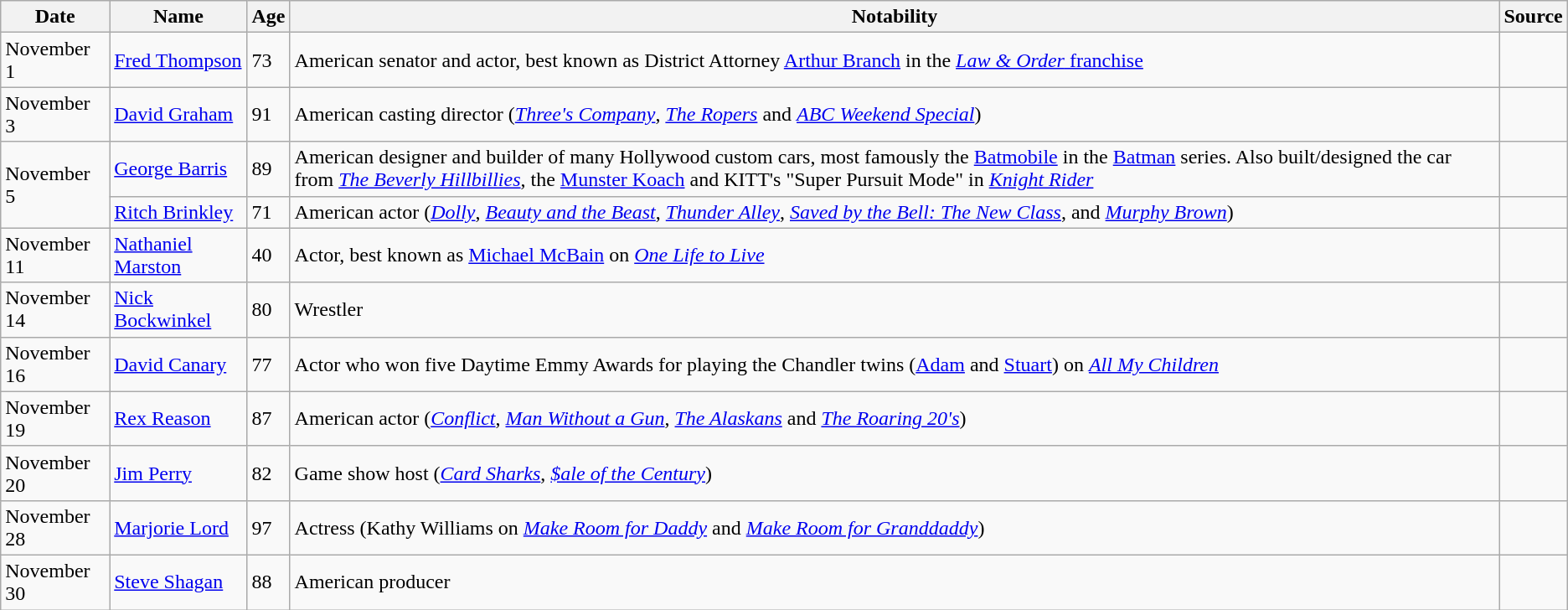<table class="wikitable sortable">
<tr ">
<th>Date</th>
<th>Name</th>
<th>Age</th>
<th class="unsortable">Notability</th>
<th class="unsortable">Source</th>
</tr>
<tr>
<td>November 1</td>
<td><a href='#'>Fred Thompson</a></td>
<td>73</td>
<td>American senator and actor, best known as District Attorney <a href='#'>Arthur Branch</a> in the <a href='#'><em>Law & Order</em> franchise</a></td>
<td></td>
</tr>
<tr>
<td>November 3</td>
<td><a href='#'>David Graham</a></td>
<td>91</td>
<td>American casting director (<em><a href='#'>Three's Company</a></em>, <em><a href='#'>The Ropers</a></em> and <em><a href='#'>ABC Weekend Special</a></em>)</td>
<td></td>
</tr>
<tr>
<td rowspan="2">November 5</td>
<td><a href='#'>George Barris</a></td>
<td>89</td>
<td>American designer and builder of many Hollywood custom cars, most famously the <a href='#'>Batmobile</a> in the <a href='#'>Batman</a> series. Also built/designed the car from <em><a href='#'>The Beverly Hillbillies</a></em>, the <a href='#'>Munster Koach</a> and KITT's "Super Pursuit Mode" in <em><a href='#'>Knight Rider</a></em></td>
<td></td>
</tr>
<tr>
<td><a href='#'>Ritch Brinkley</a></td>
<td>71</td>
<td>American actor (<em><a href='#'>Dolly</a></em>, <em><a href='#'>Beauty and the Beast</a></em>, <em><a href='#'>Thunder Alley</a></em>, <em><a href='#'>Saved by the Bell: The New Class</a></em>, and <em><a href='#'>Murphy Brown</a></em>)</td>
<td></td>
</tr>
<tr>
<td>November 11</td>
<td><a href='#'>Nathaniel Marston</a></td>
<td>40</td>
<td>Actor, best known as <a href='#'>Michael McBain</a> on <em><a href='#'>One Life to Live</a></em></td>
<td></td>
</tr>
<tr>
<td>November 14</td>
<td><a href='#'>Nick Bockwinkel</a></td>
<td>80</td>
<td>Wrestler</td>
<td></td>
</tr>
<tr>
<td>November 16</td>
<td><a href='#'>David Canary</a></td>
<td>77</td>
<td>Actor who won five Daytime Emmy Awards for playing the Chandler twins (<a href='#'>Adam</a> and <a href='#'>Stuart</a>) on <em><a href='#'>All My Children</a></em></td>
<td></td>
</tr>
<tr>
<td>November 19</td>
<td><a href='#'>Rex Reason</a></td>
<td>87</td>
<td>American actor (<em><a href='#'>Conflict</a></em>, <em><a href='#'>Man Without a Gun</a></em>, <em><a href='#'>The Alaskans</a></em> and <em><a href='#'>The Roaring 20's</a></em>)</td>
<td></td>
</tr>
<tr>
<td>November 20</td>
<td><a href='#'>Jim Perry</a></td>
<td>82</td>
<td>Game show host (<em><a href='#'>Card Sharks</a></em>, <em><a href='#'>$ale of the Century</a></em>)</td>
<td></td>
</tr>
<tr>
<td>November 28</td>
<td><a href='#'>Marjorie Lord</a></td>
<td>97</td>
<td>Actress (Kathy Williams on <em><a href='#'>Make Room for Daddy</a></em> and <em><a href='#'>Make Room for Granddaddy</a></em>)</td>
<td></td>
</tr>
<tr>
<td>November 30</td>
<td><a href='#'>Steve Shagan</a></td>
<td>88</td>
<td>American producer</td>
<td></td>
</tr>
</table>
